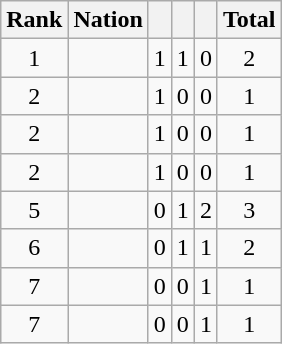<table class="wikitable" style="text-align:center">
<tr>
<th>Rank</th>
<th>Nation</th>
<th></th>
<th></th>
<th></th>
<th>Total</th>
</tr>
<tr>
<td>1</td>
<td align="left"></td>
<td>1</td>
<td>1</td>
<td>0</td>
<td>2</td>
</tr>
<tr>
<td>2</td>
<td align="left"></td>
<td>1</td>
<td>0</td>
<td>0</td>
<td>1</td>
</tr>
<tr>
<td>2</td>
<td align="left"></td>
<td>1</td>
<td>0</td>
<td>0</td>
<td>1</td>
</tr>
<tr>
<td>2</td>
<td align="left"></td>
<td>1</td>
<td>0</td>
<td>0</td>
<td>1</td>
</tr>
<tr>
<td>5</td>
<td align="left"></td>
<td>0</td>
<td>1</td>
<td>2</td>
<td>3</td>
</tr>
<tr>
<td>6</td>
<td align="left"></td>
<td>0</td>
<td>1</td>
<td>1</td>
<td>2</td>
</tr>
<tr>
<td>7</td>
<td align="left"></td>
<td>0</td>
<td>0</td>
<td>1</td>
<td>1</td>
</tr>
<tr>
<td>7</td>
<td align="left"></td>
<td>0</td>
<td>0</td>
<td>1</td>
<td>1</td>
</tr>
</table>
